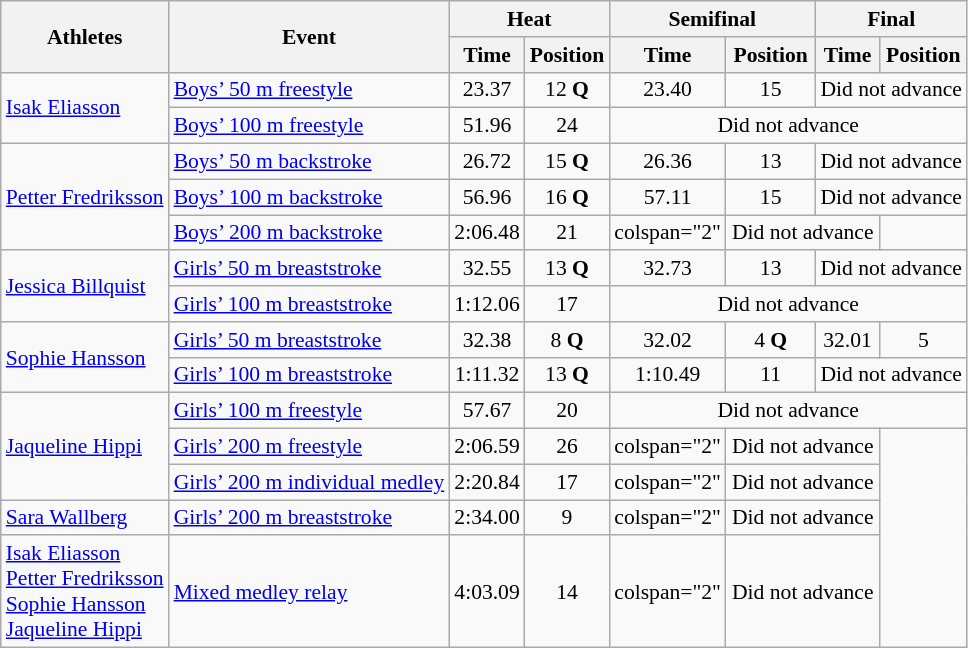<table class="wikitable" border="1" style="font-size:90%">
<tr>
<th rowspan=2>Athletes</th>
<th rowspan=2>Event</th>
<th colspan=2>Heat</th>
<th colspan=2>Semifinal</th>
<th colspan=2>Final</th>
</tr>
<tr>
<th>Time</th>
<th>Position</th>
<th>Time</th>
<th>Position</th>
<th>Time</th>
<th>Position</th>
</tr>
<tr>
<td rowspan=2><a href='#'>Isak Eliasson</a></td>
<td><a href='#'>Boys’ 50 m freestyle</a></td>
<td align=center>23.37</td>
<td align=center>12 <strong>Q</strong></td>
<td align=center>23.40</td>
<td align=center>15</td>
<td align=center colspan=2>Did not advance</td>
</tr>
<tr>
<td><a href='#'>Boys’ 100 m freestyle</a></td>
<td align=center>51.96</td>
<td align=center>24</td>
<td align=center colspan=4>Did not advance</td>
</tr>
<tr>
<td rowspan=3><a href='#'>Petter Fredriksson</a></td>
<td><a href='#'>Boys’ 50 m backstroke</a></td>
<td align=center>26.72</td>
<td align=center>15 <strong>Q</strong></td>
<td align=center>26.36</td>
<td align=center>13</td>
<td align=center colspan=2>Did not advance</td>
</tr>
<tr>
<td><a href='#'>Boys’ 100 m backstroke</a></td>
<td align=center>56.96</td>
<td align=center>16 <strong>Q</strong></td>
<td align=center>57.11</td>
<td align=center>15</td>
<td align=center colspan=2>Did not advance</td>
</tr>
<tr>
<td><a href='#'>Boys’ 200 m backstroke</a></td>
<td align=center>2:06.48</td>
<td align=center>21</td>
<td>colspan="2" </td>
<td align=center colspan=2>Did not advance</td>
</tr>
<tr>
<td rowspan=2><a href='#'>Jessica Billquist</a></td>
<td><a href='#'>Girls’ 50 m breaststroke</a></td>
<td align=center>32.55</td>
<td align=center>13 <strong>Q</strong></td>
<td align=center>32.73</td>
<td align=center>13</td>
<td align=center colspan=2>Did not advance</td>
</tr>
<tr>
<td><a href='#'>Girls’ 100 m breaststroke</a></td>
<td align=center>1:12.06</td>
<td align=center>17</td>
<td align=center colspan=4>Did not advance</td>
</tr>
<tr>
<td rowspan=2><a href='#'>Sophie Hansson</a></td>
<td><a href='#'>Girls’ 50 m breaststroke</a></td>
<td align=center>32.38</td>
<td align=center>8 <strong>Q</strong></td>
<td align=center>32.02</td>
<td align=center>4 <strong>Q</strong></td>
<td align=center>32.01</td>
<td align=center>5</td>
</tr>
<tr>
<td><a href='#'>Girls’ 100 m breaststroke</a></td>
<td align=center>1:11.32</td>
<td align=center>13 <strong>Q</strong></td>
<td align=center>1:10.49</td>
<td align=center>11</td>
<td align=center colspan=2>Did not advance</td>
</tr>
<tr>
<td rowspan=3><a href='#'>Jaqueline Hippi</a></td>
<td><a href='#'>Girls’ 100 m freestyle</a></td>
<td align=center>57.67</td>
<td align=center>20</td>
<td align=center colspan=4>Did not advance</td>
</tr>
<tr>
<td><a href='#'>Girls’ 200 m freestyle</a></td>
<td align=center>2:06.59</td>
<td align=center>26</td>
<td>colspan="2" </td>
<td align=center colspan=2>Did not advance</td>
</tr>
<tr>
<td><a href='#'>Girls’ 200 m individual medley</a></td>
<td align=center>2:20.84</td>
<td align=center>17</td>
<td>colspan="2" </td>
<td align=center colspan=2>Did not advance</td>
</tr>
<tr>
<td><a href='#'>Sara Wallberg</a></td>
<td><a href='#'>Girls’ 200 m breaststroke</a></td>
<td align=center>2:34.00</td>
<td align=center>9</td>
<td>colspan="2" </td>
<td align=center colspan=2>Did not advance</td>
</tr>
<tr>
<td><a href='#'>Isak Eliasson</a><br><a href='#'>Petter Fredriksson</a><br><a href='#'>Sophie Hansson</a><br><a href='#'>Jaqueline Hippi</a></td>
<td><a href='#'>Mixed  medley relay</a></td>
<td align=center>4:03.09</td>
<td align=center>14</td>
<td>colspan="2" </td>
<td align=center colspan=2>Did not advance</td>
</tr>
</table>
